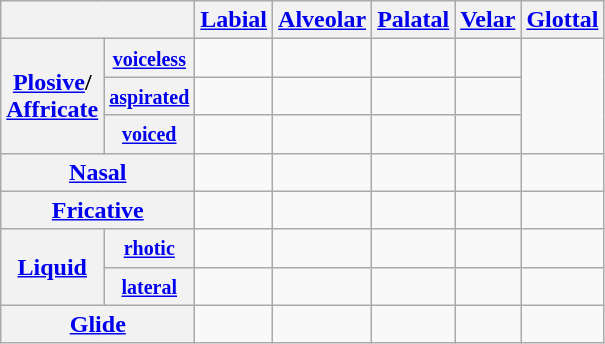<table class="wikitable" style="text-align:center">
<tr>
<th colspan="2"></th>
<th><a href='#'>Labial</a></th>
<th><a href='#'>Alveolar</a></th>
<th><a href='#'>Palatal</a></th>
<th><a href='#'>Velar</a></th>
<th><a href='#'>Glottal</a></th>
</tr>
<tr>
<th rowspan="3"><a href='#'>Plosive</a>/<br><a href='#'>Affricate</a></th>
<th><small><a href='#'>voiceless</a></small></th>
<td></td>
<td></td>
<td></td>
<td></td>
<td rowspan="3"></td>
</tr>
<tr>
<th><small><a href='#'>aspirated</a></small></th>
<td></td>
<td></td>
<td></td>
<td></td>
</tr>
<tr>
<th><small><a href='#'>voiced</a></small></th>
<td></td>
<td></td>
<td></td>
<td></td>
</tr>
<tr>
<th colspan="2"><a href='#'>Nasal</a></th>
<td></td>
<td></td>
<td></td>
<td></td>
<td></td>
</tr>
<tr>
<th colspan="2"><a href='#'>Fricative</a></th>
<td></td>
<td></td>
<td></td>
<td></td>
<td></td>
</tr>
<tr>
<th rowspan="2"><a href='#'>Liquid</a></th>
<th><small><a href='#'>rhotic</a></small></th>
<td></td>
<td></td>
<td></td>
<td></td>
<td></td>
</tr>
<tr>
<th><small><a href='#'>lateral</a></small></th>
<td></td>
<td></td>
<td></td>
<td></td>
<td></td>
</tr>
<tr>
<th colspan="2"><a href='#'>Glide</a></th>
<td></td>
<td></td>
<td></td>
<td></td>
<td></td>
</tr>
</table>
